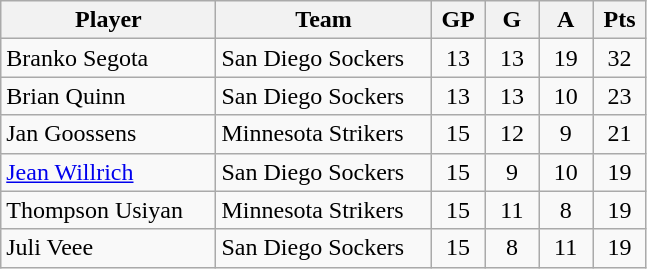<table class="wikitable">
<tr>
<th width="30%">Player</th>
<th width="30%">Team</th>
<th width="7.5%">GP</th>
<th width="7.5%">G</th>
<th width="7.5%">A</th>
<th width="7.5%">Pts</th>
</tr>
<tr align=center>
<td align=left>Branko Segota</td>
<td align=left>San Diego Sockers</td>
<td>13</td>
<td>13</td>
<td>19</td>
<td>32</td>
</tr>
<tr align=center>
<td align=left>Brian Quinn</td>
<td align=left>San Diego Sockers</td>
<td>13</td>
<td>13</td>
<td>10</td>
<td>23</td>
</tr>
<tr align=center>
<td align=left>Jan Goossens</td>
<td align=left>Minnesota Strikers</td>
<td>15</td>
<td>12</td>
<td>9</td>
<td>21</td>
</tr>
<tr align=center>
<td align=left><a href='#'>Jean Willrich</a></td>
<td align=left>San Diego Sockers</td>
<td>15</td>
<td>9</td>
<td>10</td>
<td>19</td>
</tr>
<tr align=center>
<td align=left>Thompson Usiyan</td>
<td align=left>Minnesota Strikers</td>
<td>15</td>
<td>11</td>
<td>8</td>
<td>19</td>
</tr>
<tr align=center>
<td align=left>Juli Veee</td>
<td align=left>San Diego Sockers</td>
<td>15</td>
<td>8</td>
<td>11</td>
<td>19</td>
</tr>
</table>
